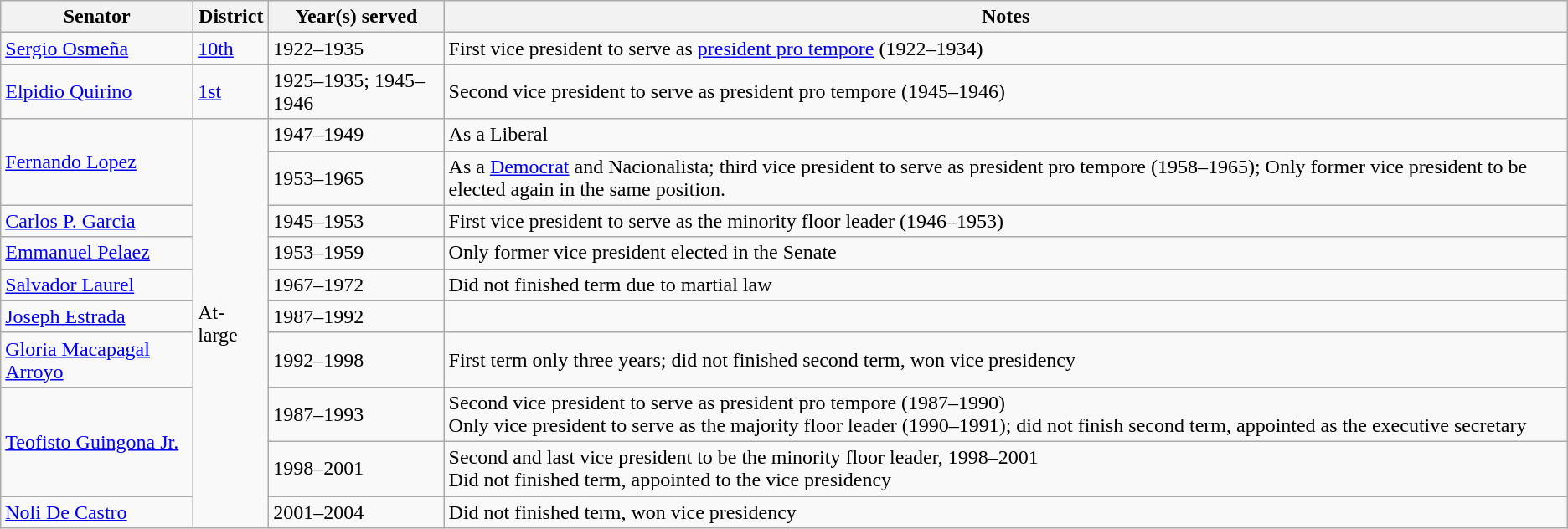<table class="wikitable sortable">
<tr>
<th>Senator</th>
<th>District</th>
<th>Year(s) served</th>
<th>Notes</th>
</tr>
<tr>
<td><a href='#'>Sergio Osmeña</a></td>
<td><a href='#'>10th</a></td>
<td>1922–1935</td>
<td>First vice president to serve as <a href='#'>president pro tempore</a> (1922–1934)</td>
</tr>
<tr>
<td><a href='#'>Elpidio Quirino</a></td>
<td><a href='#'>1st</a></td>
<td>1925–1935; 1945–1946</td>
<td>Second vice president to serve as president pro tempore (1945–1946)</td>
</tr>
<tr>
<td rowspan="2"><a href='#'>Fernando Lopez</a></td>
<td rowspan="10">At-large</td>
<td>1947–1949</td>
<td>As a Liberal</td>
</tr>
<tr>
<td>1953–1965</td>
<td>As a <a href='#'>Democrat</a> and Nacionalista; third vice president to serve as president pro tempore (1958–1965); Only former vice president to be elected again in the same position.</td>
</tr>
<tr>
<td><a href='#'>Carlos P. Garcia</a></td>
<td>1945–1953</td>
<td>First vice president to serve as the minority floor leader (1946–1953)</td>
</tr>
<tr>
<td><a href='#'>Emmanuel Pelaez</a></td>
<td>1953–1959</td>
<td>Only former vice president elected in the Senate</td>
</tr>
<tr>
<td><a href='#'>Salvador Laurel</a></td>
<td>1967–1972</td>
<td>Did not finished term due to martial law</td>
</tr>
<tr>
<td><a href='#'>Joseph Estrada</a></td>
<td>1987–1992</td>
<td></td>
</tr>
<tr>
<td><a href='#'>Gloria Macapagal Arroyo</a></td>
<td>1992–1998</td>
<td>First term only three years; did not finished second term, won vice presidency</td>
</tr>
<tr>
<td rowspan="2"><a href='#'>Teofisto Guingona Jr.</a></td>
<td>1987–1993</td>
<td>Second vice president to serve as president pro tempore (1987–1990)<br>Only vice president to serve as the majority floor leader (1990–1991); did not finish second term, appointed as the executive secretary</td>
</tr>
<tr>
<td>1998–2001</td>
<td>Second and last vice president to be the minority floor leader, 1998–2001<br>Did not finished term, appointed to the vice presidency</td>
</tr>
<tr>
<td><a href='#'>Noli De Castro</a></td>
<td>2001–2004</td>
<td>Did not finished term, won vice presidency</td>
</tr>
</table>
